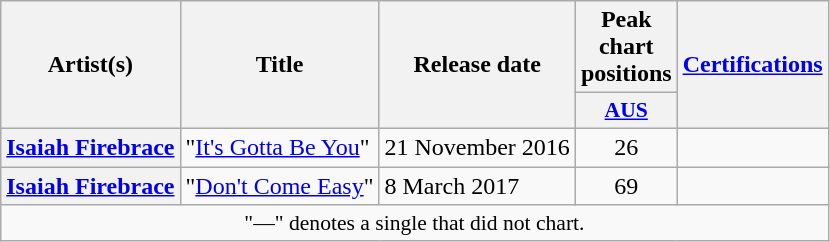<table class="wikitable plainrowheaders" style="text-align:center;">
<tr>
<th scope="col" rowspan="2">Artist(s)</th>
<th scope="col" rowspan="2">Title</th>
<th scope="col" rowspan="2">Release date</th>
<th scope="col" colspan="1">Peak chart positions</th>
<th scope="col" rowspan="2"><a href='#'>Certifications</a></th>
</tr>
<tr>
<th scope="col" style="width:3em;font-size:90%;"><a href='#'>AUS</a><br></th>
</tr>
<tr>
<th scope="row"><a href='#'>Isaiah Firebrace</a></th>
<td style="text-align:left;">"<a href='#'>It's Gotta Be You</a>"</td>
<td style="text-align:left;">21 November 2016</td>
<td>26</td>
<td></td>
</tr>
<tr>
<th scope="row"><a href='#'>Isaiah Firebrace</a></th>
<td style="text-align:left;">"<a href='#'>Don't Come Easy</a>"</td>
<td style="text-align:left;">8 March 2017</td>
<td>69</td>
<td></td>
</tr>
<tr>
<td colspan="7" style="font-size:90%">"—" denotes a single that did not chart.</td>
</tr>
</table>
